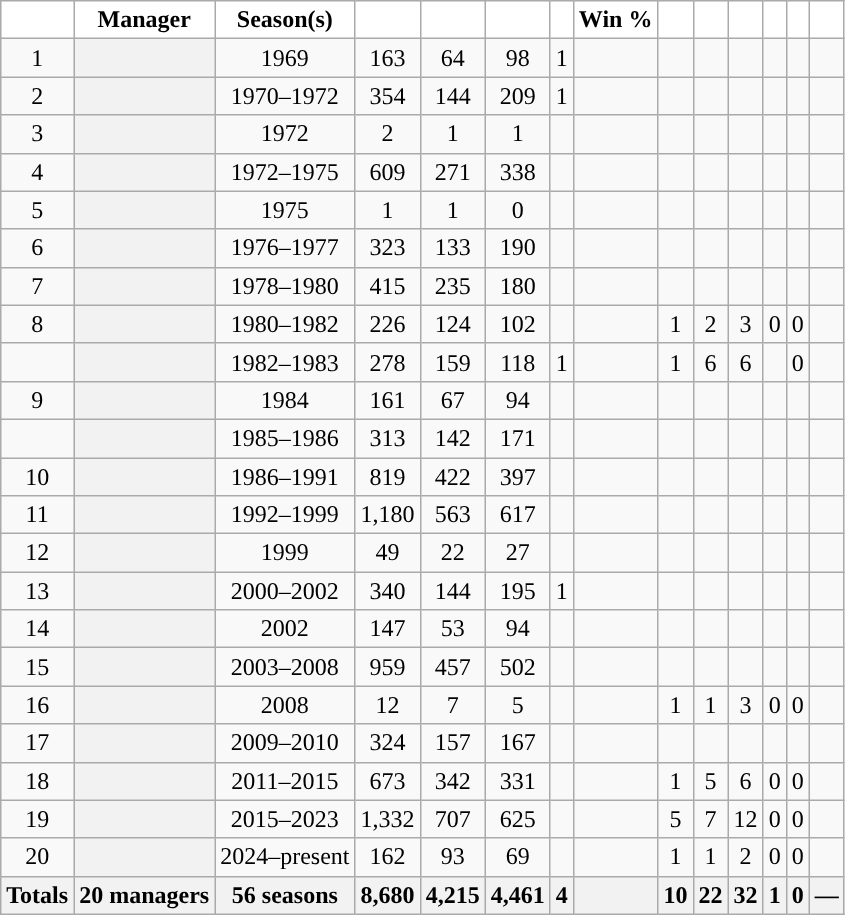<table class="wikitable sortable plainrowheaders" style="text-align:center;">
<tr>
<th scope="col" style="background-color:#ffffff; border-top:#"></th>
<th scope="col" style="background-color:#ffffff; border-top:#">Manager</th>
<th scope="col" style="background-color:#ffffff; border-top:#">Season(s)</th>
<th scope="col" style="background-color:#ffffff; border-top:#"></th>
<th scope="col" style="background-color:#ffffff; border-top:#"></th>
<th scope="col" style="background-color:#ffffff; border-top:#"></th>
<th scope="col" style="background-color:#ffffff; border-top:#"></th>
<th scope="col" style="background-color:#ffffff; border-top:#">Win %</th>
<th scope="col" style="background-color:#ffffff; border-top:#"></th>
<th scope="col" style="background-color:#ffffff; border-top:#"></th>
<th scope="col" style="background-color:#ffffff; border-top:#"></th>
<th scope="col" style="background-color:#ffffff; border-top:#"></th>
<th scope="col" style="background-color:#ffffff; border-top:#"></th>
<th scope="col" style="background-color:#ffffff; border-top:#"></th>
</tr>
<tr>
<td>1</td>
<th scope="row" style="text-align:center"></th>
<td>1969</td>
<td>163</td>
<td>64</td>
<td>98</td>
<td>1</td>
<td></td>
<td></td>
<td></td>
<td></td>
<td></td>
<td></td>
<td></td>
</tr>
<tr>
<td>2</td>
<th scope="row" style="text-align:center"></th>
<td>1970–1972</td>
<td>354</td>
<td>144</td>
<td>209</td>
<td>1</td>
<td></td>
<td></td>
<td></td>
<td></td>
<td></td>
<td></td>
<td></td>
</tr>
<tr>
<td>3</td>
<th scope="row" style="text-align:center"></th>
<td>1972</td>
<td>2</td>
<td>1</td>
<td>1</td>
<td></td>
<td></td>
<td></td>
<td></td>
<td></td>
<td></td>
<td></td>
<td></td>
</tr>
<tr>
<td>4</td>
<th scope="row" style="text-align:center"></th>
<td>1972–1975</td>
<td>609</td>
<td>271</td>
<td>338</td>
<td></td>
<td></td>
<td></td>
<td></td>
<td></td>
<td></td>
<td></td>
<td></td>
</tr>
<tr>
<td>5</td>
<th scope="row" style="text-align:center"></th>
<td>1975</td>
<td>1</td>
<td>1</td>
<td>0</td>
<td></td>
<td></td>
<td></td>
<td></td>
<td></td>
<td></td>
<td></td>
<td></td>
</tr>
<tr>
<td>6</td>
<th scope="row" style="text-align:center"></th>
<td>1976–1977</td>
<td>323</td>
<td>133</td>
<td>190</td>
<td></td>
<td></td>
<td></td>
<td></td>
<td></td>
<td></td>
<td></td>
<td></td>
</tr>
<tr>
<td>7</td>
<th scope="row" style="text-align:center"></th>
<td>1978–1980</td>
<td>415</td>
<td>235</td>
<td>180</td>
<td></td>
<td></td>
<td></td>
<td></td>
<td></td>
<td></td>
<td></td>
<td></td>
</tr>
<tr>
<td>8</td>
<th scope="row" style="text-align:center"></th>
<td>1980–1982</td>
<td>226</td>
<td>124</td>
<td>102</td>
<td></td>
<td></td>
<td>1</td>
<td>2</td>
<td>3</td>
<td>0</td>
<td>0</td>
<td></td>
</tr>
<tr>
<td></td>
<th scope="row" style="text-align:center"></th>
<td>1982–1983</td>
<td>278</td>
<td>159</td>
<td>118</td>
<td>1</td>
<td></td>
<td>1</td>
<td>6</td>
<td>6</td>
<td></td>
<td>0</td>
<td></td>
</tr>
<tr>
<td>9</td>
<th scope="row" style="text-align:center"></th>
<td>1984</td>
<td>161</td>
<td>67</td>
<td>94</td>
<td></td>
<td></td>
<td></td>
<td></td>
<td></td>
<td></td>
<td></td>
<td></td>
</tr>
<tr>
<td></td>
<th scope="row" style="text-align:center"></th>
<td>1985–1986</td>
<td>313</td>
<td>142</td>
<td>171</td>
<td></td>
<td></td>
<td></td>
<td></td>
<td></td>
<td></td>
<td></td>
<td></td>
</tr>
<tr>
<td>10</td>
<th scope="row" style="text-align:center"></th>
<td>1986–1991</td>
<td>819</td>
<td>422</td>
<td>397</td>
<td></td>
<td></td>
<td></td>
<td></td>
<td></td>
<td></td>
<td></td>
<td></td>
</tr>
<tr>
<td>11</td>
<th scope="row" style="text-align:center"></th>
<td>1992–1999</td>
<td>1,180</td>
<td>563</td>
<td>617</td>
<td></td>
<td></td>
<td></td>
<td></td>
<td></td>
<td></td>
<td></td>
<td></td>
</tr>
<tr>
<td>12</td>
<th scope="row" style="text-align:center"></th>
<td>1999</td>
<td>49</td>
<td>22</td>
<td>27</td>
<td></td>
<td></td>
<td></td>
<td></td>
<td></td>
<td></td>
<td></td>
<td></td>
</tr>
<tr>
<td>13</td>
<th scope="row" style="text-align:center"></th>
<td>2000–2002</td>
<td>340</td>
<td>144</td>
<td>195</td>
<td>1</td>
<td></td>
<td></td>
<td></td>
<td></td>
<td></td>
<td></td>
<td></td>
</tr>
<tr>
<td>14</td>
<th scope="row" style="text-align:center"></th>
<td>2002</td>
<td>147</td>
<td>53</td>
<td>94</td>
<td></td>
<td></td>
<td></td>
<td></td>
<td></td>
<td></td>
<td></td>
<td></td>
</tr>
<tr>
<td>15</td>
<th scope="row" style="text-align:center"></th>
<td>2003–2008</td>
<td>959</td>
<td>457</td>
<td>502</td>
<td></td>
<td></td>
<td></td>
<td></td>
<td></td>
<td></td>
<td></td>
<td></td>
</tr>
<tr>
<td>16</td>
<th scope="row" style="text-align:center"></th>
<td>2008</td>
<td>12</td>
<td>7</td>
<td>5</td>
<td></td>
<td></td>
<td>1</td>
<td>1</td>
<td>3</td>
<td>0</td>
<td>0</td>
<td></td>
</tr>
<tr>
<td>17</td>
<th scope="row" style="text-align:center"></th>
<td>2009–2010</td>
<td>324</td>
<td>157</td>
<td>167</td>
<td></td>
<td></td>
<td></td>
<td></td>
<td></td>
<td></td>
<td></td>
<td></td>
</tr>
<tr>
<td>18</td>
<th scope="row" style="text-align:center"></th>
<td>2011–2015</td>
<td>673</td>
<td>342</td>
<td>331</td>
<td></td>
<td></td>
<td>1</td>
<td>5</td>
<td>6</td>
<td>0</td>
<td>0</td>
<td></td>
</tr>
<tr>
<td>19</td>
<th scope="row" style="text-align:center"></th>
<td>2015–2023</td>
<td>1,332</td>
<td>707</td>
<td>625</td>
<td></td>
<td></td>
<td>5</td>
<td>7</td>
<td>12</td>
<td>0</td>
<td>0</td>
<td></td>
</tr>
<tr>
<td>20</td>
<th scope="row" style="text-align:center"></th>
<td>2024–present</td>
<td>162</td>
<td>93</td>
<td>69</td>
<td></td>
<td></td>
<td>1</td>
<td>1</td>
<td>2</td>
<td>0</td>
<td>0</td>
<td></td>
</tr>
<tr class="sortbottom">
<th scope="row" style="text-align:center"><strong>Totals</strong></th>
<th>20 managers</th>
<th>56 seasons</th>
<th>8,680</th>
<th>4,215</th>
<th>4,461</th>
<th>4</th>
<th></th>
<th>10</th>
<th>22</th>
<th>32</th>
<th>1</th>
<th>0</th>
<th>—</th>
</tr>
</table>
